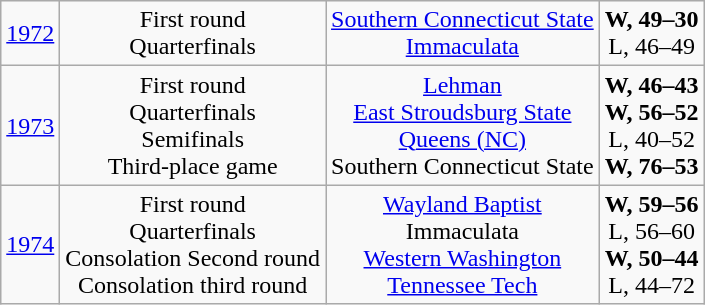<table class="wikitable">
<tr align="center">
<td><a href='#'>1972</a></td>
<td>First round<br>Quarterfinals</td>
<td><a href='#'>Southern Connecticut State</a><br><a href='#'>Immaculata</a></td>
<td><strong>W, 49–30</strong><br>L, 46–49</td>
</tr>
<tr align="center">
<td><a href='#'>1973</a></td>
<td>First round<br>Quarterfinals<br>Semifinals<br>Third-place game</td>
<td><a href='#'>Lehman</a><br><a href='#'>East Stroudsburg State</a><br><a href='#'>Queens (NC)</a><br>Southern Connecticut State</td>
<td><strong>W, 46–43</strong><br><strong>W, 56–52</strong><br>L, 40–52<br><strong>W, 76–53</strong></td>
</tr>
<tr align="center">
<td><a href='#'>1974</a></td>
<td>First round<br>Quarterfinals<br>Consolation Second round<br>Consolation third round</td>
<td><a href='#'>Wayland Baptist</a><br>Immaculata<br><a href='#'>Western Washington</a><br><a href='#'>Tennessee Tech</a></td>
<td><strong>W, 59–56</strong><br>L, 56–60<br><strong>W, 50–44</strong><br>L, 44–72</td>
</tr>
</table>
